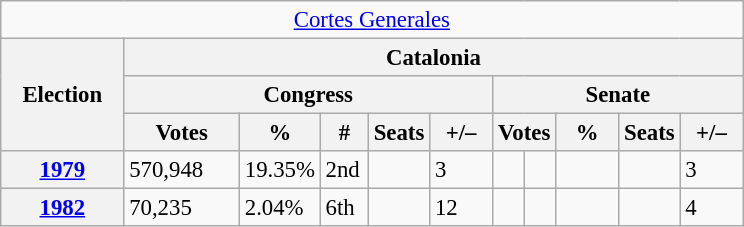<table class="wikitable" style="font-size:95%; text-align:left;">
<tr>
<td colspan="11" align="center"><a href='#'>Cortes Generales</a></td>
</tr>
<tr>
<th rowspan="3" width="75">Election</th>
<th colspan="10">Catalonia</th>
</tr>
<tr>
<th colspan="5">Congress</th>
<th colspan="5">Senate</th>
</tr>
<tr>
<th width="70">Votes</th>
<th width="35">%</th>
<th width="25">#</th>
<th>Seats</th>
<th width="35">+/–</th>
<th colspan="2">Votes</th>
<th width="35">%</th>
<th>Seats</th>
<th width="35">+/–</th>
</tr>
<tr>
<th><a href='#'>1979</a></th>
<td>570,948</td>
<td>19.35%</td>
<td>2nd</td>
<td></td>
<td>3</td>
<td></td>
<td></td>
<td></td>
<td></td>
<td>3</td>
</tr>
<tr>
<th><a href='#'>1982</a></th>
<td>70,235</td>
<td>2.04%</td>
<td>6th</td>
<td></td>
<td>12</td>
<td></td>
<td></td>
<td></td>
<td></td>
<td>4</td>
</tr>
</table>
